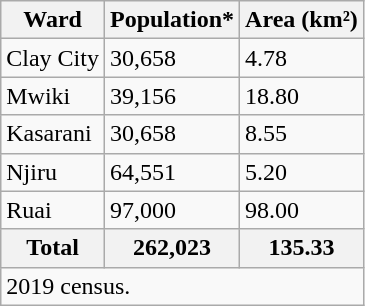<table class="wikitable">
<tr>
<th>Ward</th>
<th>Population*</th>
<th>Area (km²)</th>
</tr>
<tr>
<td>Clay City</td>
<td>30,658</td>
<td>4.78</td>
</tr>
<tr>
<td>Mwiki</td>
<td>39,156</td>
<td>18.80</td>
</tr>
<tr>
<td>Kasarani</td>
<td>30,658</td>
<td>8.55</td>
</tr>
<tr>
<td>Njiru</td>
<td>64,551</td>
<td>5.20</td>
</tr>
<tr>
<td>Ruai</td>
<td>97,000</td>
<td>98.00</td>
</tr>
<tr>
<th>Total</th>
<th><strong>262,023</strong></th>
<th><strong>135.33</strong></th>
</tr>
<tr>
<td colspan="3">2019 census.</td>
</tr>
</table>
